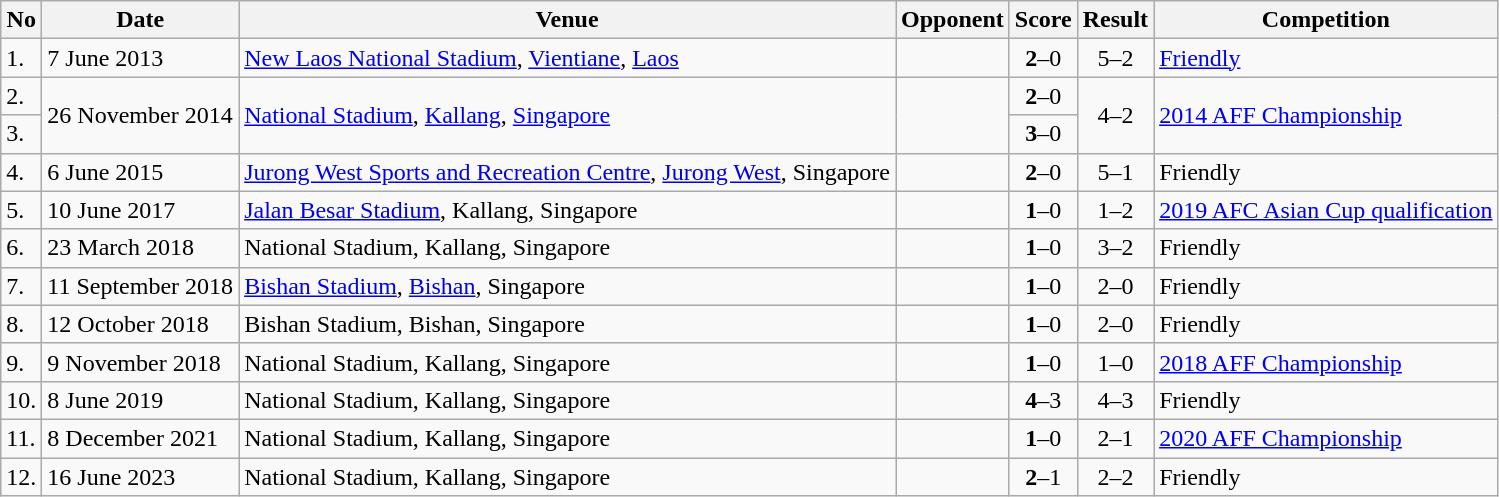<table class="wikitable" style="font-size:100%;">
<tr>
<th>No</th>
<th>Date</th>
<th>Venue</th>
<th>Opponent</th>
<th>Score</th>
<th>Result</th>
<th>Competition</th>
</tr>
<tr>
<td>1.</td>
<td>7 June 2013</td>
<td><a href='#'>New Laos National Stadium</a>, <a href='#'>Vientiane</a>, <a href='#'>Laos</a></td>
<td></td>
<td align=center><strong>2</strong>–0</td>
<td align=center>5–2</td>
<td><a href='#'>Friendly</a></td>
</tr>
<tr>
<td>2.</td>
<td rowspan="2">26 November 2014</td>
<td rowspan="2"><a href='#'>National Stadium</a>, <a href='#'>Kallang</a>, <a href='#'>Singapore</a></td>
<td rowspan="2"></td>
<td align=center><strong>2</strong>–0</td>
<td rowspan="2" style="text-align:center">4–2</td>
<td rowspan="2"><a href='#'>2014 AFF Championship</a></td>
</tr>
<tr>
<td>3.</td>
<td align=center><strong>3</strong>–0</td>
</tr>
<tr>
<td>4.</td>
<td>6 June 2015</td>
<td><a href='#'>Jurong West Sports and Recreation Centre</a>, <a href='#'>Jurong West</a>, Singapore</td>
<td></td>
<td align=center><strong>2</strong>–0</td>
<td align=center>5–1</td>
<td>Friendly</td>
</tr>
<tr>
<td>5.</td>
<td>10 June 2017</td>
<td><a href='#'>Jalan Besar Stadium</a>, Kallang, Singapore</td>
<td></td>
<td align=center><strong>1</strong>–0</td>
<td align=center>1–2</td>
<td><a href='#'>2019 AFC Asian Cup qualification</a></td>
</tr>
<tr>
<td>6.</td>
<td>23 March 2018</td>
<td>National Stadium, Kallang, Singapore</td>
<td></td>
<td align=center><strong>1</strong>–0</td>
<td align=center>3–2</td>
<td>Friendly</td>
</tr>
<tr>
<td>7.</td>
<td>11 September 2018</td>
<td><a href='#'>Bishan Stadium</a>, <a href='#'>Bishan</a>, Singapore</td>
<td></td>
<td align=center><strong>1</strong>–0</td>
<td align=center>2–0</td>
<td>Friendly</td>
</tr>
<tr>
<td>8.</td>
<td>12 October 2018</td>
<td>Bishan Stadium, Bishan, Singapore</td>
<td></td>
<td align=center><strong>1</strong>–0</td>
<td align=center>2–0</td>
<td>Friendly</td>
</tr>
<tr>
<td>9.</td>
<td>9 November 2018</td>
<td>National Stadium, Kallang, Singapore</td>
<td></td>
<td align=center><strong>1</strong>–0</td>
<td align=center>1–0</td>
<td><a href='#'>2018 AFF Championship</a></td>
</tr>
<tr>
<td>10.</td>
<td>8 June 2019</td>
<td>National Stadium, Kallang, Singapore</td>
<td></td>
<td align=center><strong>4</strong>–3</td>
<td align=center>4–3</td>
<td>Friendly</td>
</tr>
<tr>
<td>11.</td>
<td>8 December 2021</td>
<td>National Stadium, Kallang, Singapore</td>
<td></td>
<td align=center><strong>1</strong>–0</td>
<td align=center>2–1</td>
<td><a href='#'>2020 AFF Championship</a></td>
</tr>
<tr>
<td>12.</td>
<td>16 June 2023</td>
<td>National Stadium, Kallang, Singapore</td>
<td></td>
<td align=center><strong>2</strong>–1</td>
<td align=center>2–2</td>
<td>Friendly</td>
</tr>
</table>
